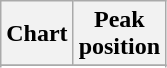<table class="wikitable sortable plainrowheaders">
<tr>
<th scope="col">Chart</th>
<th scope="col">Peak<br>position</th>
</tr>
<tr>
</tr>
<tr>
</tr>
</table>
